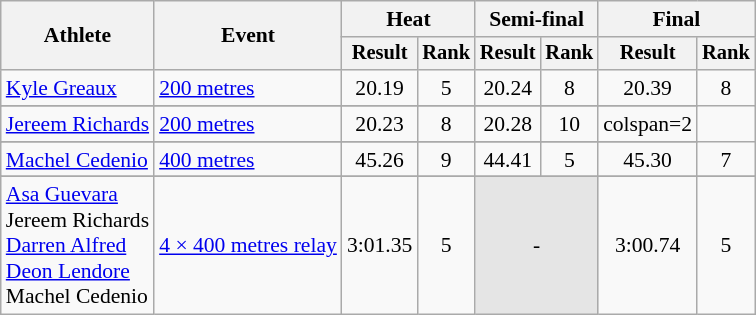<table class="wikitable" style="font-size:90%">
<tr>
<th rowspan="2">Athlete</th>
<th rowspan="2">Event</th>
<th colspan="2">Heat</th>
<th colspan="2">Semi-final</th>
<th colspan="2">Final</th>
</tr>
<tr style="font-size:95%">
<th>Result</th>
<th>Rank</th>
<th>Result</th>
<th>Rank</th>
<th>Result</th>
<th>Rank</th>
</tr>
<tr style=text-align:center>
<td style=text-align:left><a href='#'>Kyle Greaux</a></td>
<td style=text-align:left><a href='#'>200 metres</a></td>
<td>20.19</td>
<td>5</td>
<td>20.24</td>
<td>8</td>
<td>20.39</td>
<td>8</td>
</tr>
<tr>
</tr>
<tr style=text-align:center>
<td style=text-align:left><a href='#'>Jereem Richards</a></td>
<td style=text-align:left><a href='#'>200 metres</a></td>
<td>20.23</td>
<td>8</td>
<td>20.28</td>
<td>10</td>
<td>colspan=2 </td>
</tr>
<tr>
</tr>
<tr style=text-align:center>
<td style=text-align:left><a href='#'>Machel Cedenio</a></td>
<td style=text-align:left><a href='#'>400 metres</a></td>
<td>45.26</td>
<td>9</td>
<td>44.41</td>
<td>5</td>
<td>45.30</td>
<td>7</td>
</tr>
<tr>
</tr>
<tr style=text-align:center>
<td style=text-align:left><a href='#'>Asa Guevara</a><br>Jereem Richards<br><a href='#'>Darren Alfred</a><br><a href='#'>Deon Lendore</a><br>Machel Cedenio</td>
<td style=text-align:left><a href='#'>4 × 400 metres relay</a></td>
<td>3:01.35</td>
<td>5</td>
<td colspan=2 style="background-color:#e5e5e5">-</td>
<td>3:00.74 </td>
<td>5</td>
</tr>
</table>
